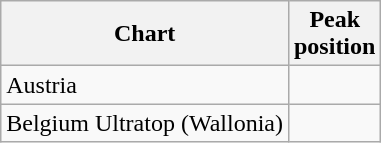<table class="wikitable">
<tr>
<th>Chart</th>
<th>Peak<br>position</th>
</tr>
<tr>
<td>Austria</td>
<td></td>
</tr>
<tr>
<td>Belgium Ultratop (Wallonia)</td>
<td></td>
</tr>
</table>
